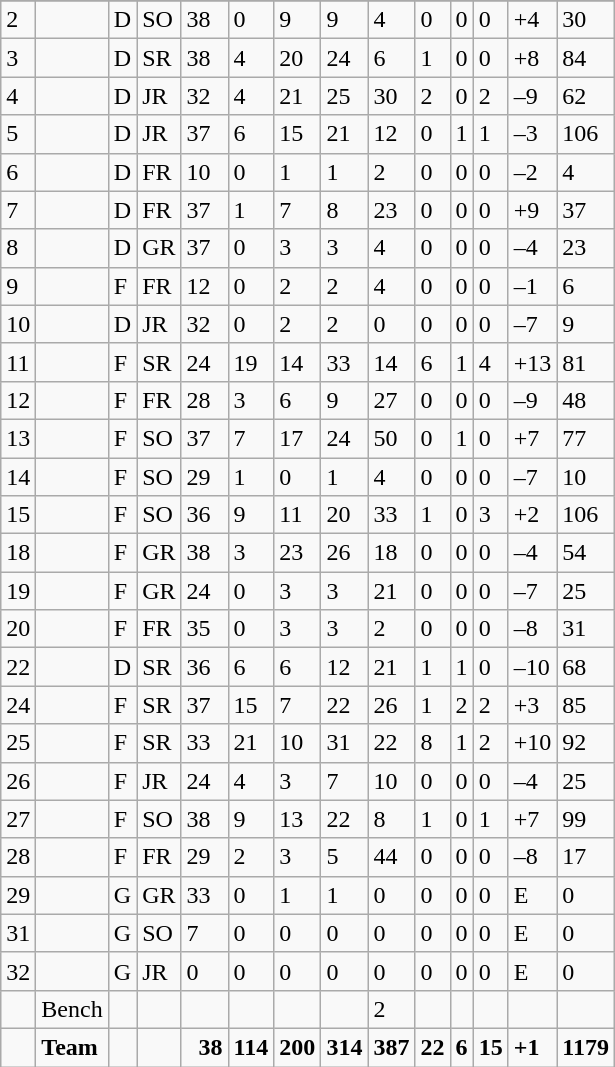<table class="wikitable sortable">
<tr>
</tr>
<tr>
<td>2</td>
<td></td>
<td>D</td>
<td>SO</td>
<td>38</td>
<td>0</td>
<td>9</td>
<td>9</td>
<td>4</td>
<td>0</td>
<td>0</td>
<td>0</td>
<td>+4</td>
<td>30</td>
</tr>
<tr>
<td>3</td>
<td></td>
<td>D</td>
<td>SR</td>
<td>38</td>
<td>4</td>
<td>20</td>
<td>24</td>
<td>6</td>
<td>1</td>
<td>0</td>
<td>0</td>
<td>+8</td>
<td>84</td>
</tr>
<tr>
<td>4</td>
<td></td>
<td>D</td>
<td>JR</td>
<td>32</td>
<td>4</td>
<td>21</td>
<td>25</td>
<td>30</td>
<td>2</td>
<td>0</td>
<td>2</td>
<td>–9</td>
<td>62</td>
</tr>
<tr>
<td>5</td>
<td></td>
<td>D</td>
<td>JR</td>
<td>37</td>
<td>6</td>
<td>15</td>
<td>21</td>
<td>12</td>
<td>0</td>
<td>1</td>
<td>1</td>
<td>–3</td>
<td>106</td>
</tr>
<tr>
<td>6</td>
<td></td>
<td>D</td>
<td>FR</td>
<td>10</td>
<td>0</td>
<td>1</td>
<td>1</td>
<td>2</td>
<td>0</td>
<td>0</td>
<td>0</td>
<td>–2</td>
<td>4</td>
</tr>
<tr>
<td>7</td>
<td></td>
<td>D</td>
<td>FR</td>
<td>37</td>
<td>1</td>
<td>7</td>
<td>8</td>
<td>23</td>
<td>0</td>
<td>0</td>
<td>0</td>
<td>+9</td>
<td>37</td>
</tr>
<tr>
<td>8</td>
<td></td>
<td>D</td>
<td>GR</td>
<td>37</td>
<td>0</td>
<td>3</td>
<td>3</td>
<td>4</td>
<td>0</td>
<td>0</td>
<td>0</td>
<td>–4</td>
<td>23</td>
</tr>
<tr>
<td>9</td>
<td></td>
<td>F</td>
<td>FR</td>
<td>12</td>
<td>0</td>
<td>2</td>
<td>2</td>
<td>4</td>
<td>0</td>
<td>0</td>
<td>0</td>
<td>–1</td>
<td>6</td>
</tr>
<tr>
<td>10</td>
<td></td>
<td>D</td>
<td>JR</td>
<td>32</td>
<td>0</td>
<td>2</td>
<td>2</td>
<td>0</td>
<td>0</td>
<td>0</td>
<td>0</td>
<td>–7</td>
<td>9</td>
</tr>
<tr>
<td>11</td>
<td></td>
<td>F</td>
<td>SR</td>
<td>24</td>
<td>19</td>
<td>14</td>
<td>33</td>
<td>14</td>
<td>6</td>
<td>1</td>
<td>4</td>
<td>+13</td>
<td>81</td>
</tr>
<tr>
<td>12</td>
<td></td>
<td>F</td>
<td>FR</td>
<td>28</td>
<td>3</td>
<td>6</td>
<td>9</td>
<td>27</td>
<td>0</td>
<td>0</td>
<td>0</td>
<td>–9</td>
<td>48</td>
</tr>
<tr>
<td>13</td>
<td></td>
<td>F</td>
<td>SO</td>
<td>37</td>
<td>7</td>
<td>17</td>
<td>24</td>
<td>50</td>
<td>0</td>
<td>1</td>
<td>0</td>
<td>+7</td>
<td>77</td>
</tr>
<tr>
<td>14</td>
<td></td>
<td>F</td>
<td>SO</td>
<td>29</td>
<td>1</td>
<td>0</td>
<td>1</td>
<td>4</td>
<td>0</td>
<td>0</td>
<td>0</td>
<td>–7</td>
<td>10</td>
</tr>
<tr>
<td>15</td>
<td></td>
<td>F</td>
<td>SO</td>
<td>36</td>
<td>9</td>
<td>11</td>
<td>20</td>
<td>33</td>
<td>1</td>
<td>0</td>
<td>3</td>
<td>+2</td>
<td>106</td>
</tr>
<tr>
<td>18</td>
<td></td>
<td>F</td>
<td>GR</td>
<td>38</td>
<td>3</td>
<td>23</td>
<td>26</td>
<td>18</td>
<td>0</td>
<td>0</td>
<td>0</td>
<td>–4</td>
<td>54</td>
</tr>
<tr>
<td>19</td>
<td></td>
<td>F</td>
<td>GR</td>
<td>24</td>
<td>0</td>
<td>3</td>
<td>3</td>
<td>21</td>
<td>0</td>
<td>0</td>
<td>0</td>
<td>–7</td>
<td>25</td>
</tr>
<tr>
<td>20</td>
<td></td>
<td>F</td>
<td>FR</td>
<td>35</td>
<td>0</td>
<td>3</td>
<td>3</td>
<td>2</td>
<td>0</td>
<td>0</td>
<td>0</td>
<td>–8</td>
<td>31</td>
</tr>
<tr>
<td>22</td>
<td></td>
<td>D</td>
<td>SR</td>
<td>36</td>
<td>6</td>
<td>6</td>
<td>12</td>
<td>21</td>
<td>1</td>
<td>1</td>
<td>0</td>
<td>–10</td>
<td>68</td>
</tr>
<tr>
<td>24</td>
<td></td>
<td>F</td>
<td>SR</td>
<td>37</td>
<td>15</td>
<td>7</td>
<td>22</td>
<td>26</td>
<td>1</td>
<td>2</td>
<td>2</td>
<td>+3</td>
<td>85</td>
</tr>
<tr>
<td>25</td>
<td></td>
<td>F</td>
<td>SR</td>
<td>33</td>
<td>21</td>
<td>10</td>
<td>31</td>
<td>22</td>
<td>8</td>
<td>1</td>
<td>2</td>
<td>+10</td>
<td>92</td>
</tr>
<tr>
<td>26</td>
<td></td>
<td>F</td>
<td>JR</td>
<td>24</td>
<td>4</td>
<td>3</td>
<td>7</td>
<td>10</td>
<td>0</td>
<td>0</td>
<td>0</td>
<td>–4</td>
<td>25</td>
</tr>
<tr>
<td>27</td>
<td></td>
<td>F</td>
<td>SO</td>
<td>38</td>
<td>9</td>
<td>13</td>
<td>22</td>
<td>8</td>
<td>1</td>
<td>0</td>
<td>1</td>
<td>+7</td>
<td>99</td>
</tr>
<tr>
<td>28</td>
<td></td>
<td>F</td>
<td>FR</td>
<td>29</td>
<td>2</td>
<td>3</td>
<td>5</td>
<td>44</td>
<td>0</td>
<td>0</td>
<td>0</td>
<td>–8</td>
<td>17</td>
</tr>
<tr>
<td>29</td>
<td></td>
<td>G</td>
<td>GR</td>
<td>33</td>
<td>0</td>
<td>1</td>
<td>1</td>
<td>0</td>
<td>0</td>
<td>0</td>
<td>0</td>
<td>E</td>
<td>0</td>
</tr>
<tr>
<td>31</td>
<td></td>
<td>G</td>
<td>SO</td>
<td>7</td>
<td>0</td>
<td>0</td>
<td>0</td>
<td>0</td>
<td>0</td>
<td>0</td>
<td>0</td>
<td>E</td>
<td>0</td>
</tr>
<tr>
<td>32</td>
<td></td>
<td>G</td>
<td>JR</td>
<td>0</td>
<td>0</td>
<td>0</td>
<td>0</td>
<td>0</td>
<td>0</td>
<td>0</td>
<td>0</td>
<td>E</td>
<td>0</td>
</tr>
<tr>
<td> </td>
<td>Bench</td>
<td></td>
<td></td>
<td></td>
<td></td>
<td></td>
<td></td>
<td>2</td>
<td></td>
<td></td>
<td></td>
<td></td>
<td></td>
</tr>
<tr class="sortbottom">
<td></td>
<td><strong>Team</strong></td>
<td></td>
<td></td>
<td>  <strong>38</strong></td>
<td><strong>114</strong></td>
<td><strong>200</strong></td>
<td><strong>314</strong></td>
<td><strong>387</strong></td>
<td><strong>22</strong></td>
<td><strong>6</strong></td>
<td><strong>15</strong></td>
<td><strong>+1</strong></td>
<td><strong>1179</strong></td>
</tr>
</table>
